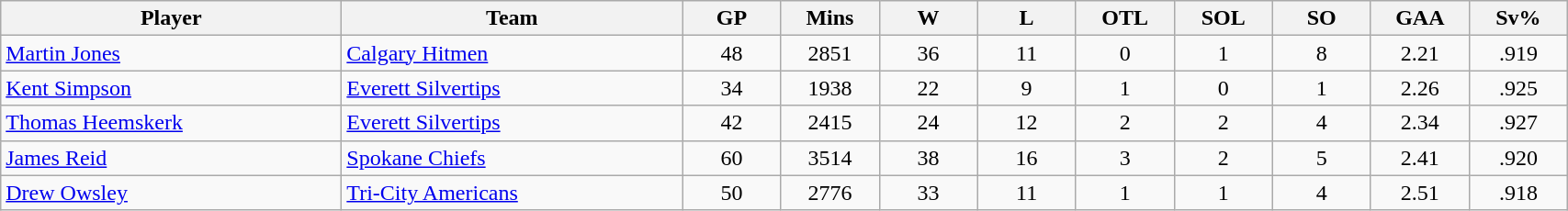<table class="wikitable sortable" style="text-align: center">
<tr>
<td class="unsortable" align=center bgcolor=#F2F2F2 style="width: 15em"><strong>Player</strong></td>
<th style="width: 15em">Team</th>
<th style="width:  4em">GP</th>
<th style="width:  4em">Mins</th>
<th style="width:  4em">W</th>
<th style="width:  4em">L</th>
<th style="width:  4em">OTL</th>
<th style="width:  4em">SOL</th>
<th style="width:  4em">SO</th>
<th style="width:  4em">GAA</th>
<th style="width:  4em">Sv%</th>
</tr>
<tr>
<td align=left><a href='#'>Martin Jones</a></td>
<td align=left><a href='#'>Calgary Hitmen</a></td>
<td> 48</td>
<td> 2851</td>
<td> 36</td>
<td> 11</td>
<td> 0</td>
<td> 1</td>
<td> 8</td>
<td> 2.21</td>
<td> .919</td>
</tr>
<tr>
<td align=left><a href='#'>Kent Simpson</a></td>
<td align=left><a href='#'>Everett Silvertips</a></td>
<td> 34</td>
<td> 1938</td>
<td> 22</td>
<td> 9</td>
<td> 1</td>
<td> 0</td>
<td> 1</td>
<td> 2.26</td>
<td> .925</td>
</tr>
<tr>
<td align=left><a href='#'>Thomas Heemskerk</a></td>
<td align=left><a href='#'>Everett Silvertips</a></td>
<td> 42</td>
<td> 2415</td>
<td> 24</td>
<td> 12</td>
<td> 2</td>
<td> 2</td>
<td> 4</td>
<td> 2.34</td>
<td> .927</td>
</tr>
<tr>
<td align=left><a href='#'>James Reid</a></td>
<td align=left><a href='#'>Spokane Chiefs</a></td>
<td> 60</td>
<td> 3514</td>
<td> 38</td>
<td> 16</td>
<td> 3</td>
<td> 2</td>
<td> 5</td>
<td> 2.41</td>
<td> .920</td>
</tr>
<tr>
<td align=left><a href='#'>Drew Owsley</a></td>
<td align=left><a href='#'>Tri-City Americans</a></td>
<td> 50</td>
<td> 2776</td>
<td> 33</td>
<td> 11</td>
<td> 1</td>
<td> 1</td>
<td> 4</td>
<td> 2.51</td>
<td> .918</td>
</tr>
</table>
